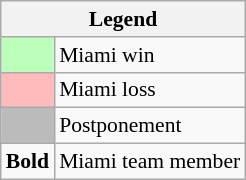<table class="wikitable" style="font-size:90%">
<tr>
<th colspan="2">Legend</th>
</tr>
<tr>
<td bgcolor="#bbffbb"> </td>
<td>Miami win</td>
</tr>
<tr>
<td bgcolor="#ffbbbb"> </td>
<td>Miami loss</td>
</tr>
<tr>
<td bgcolor="#bbbbbb"> </td>
<td>Postponement</td>
</tr>
<tr>
<td><strong>Bold</strong></td>
<td>Miami team member</td>
</tr>
</table>
